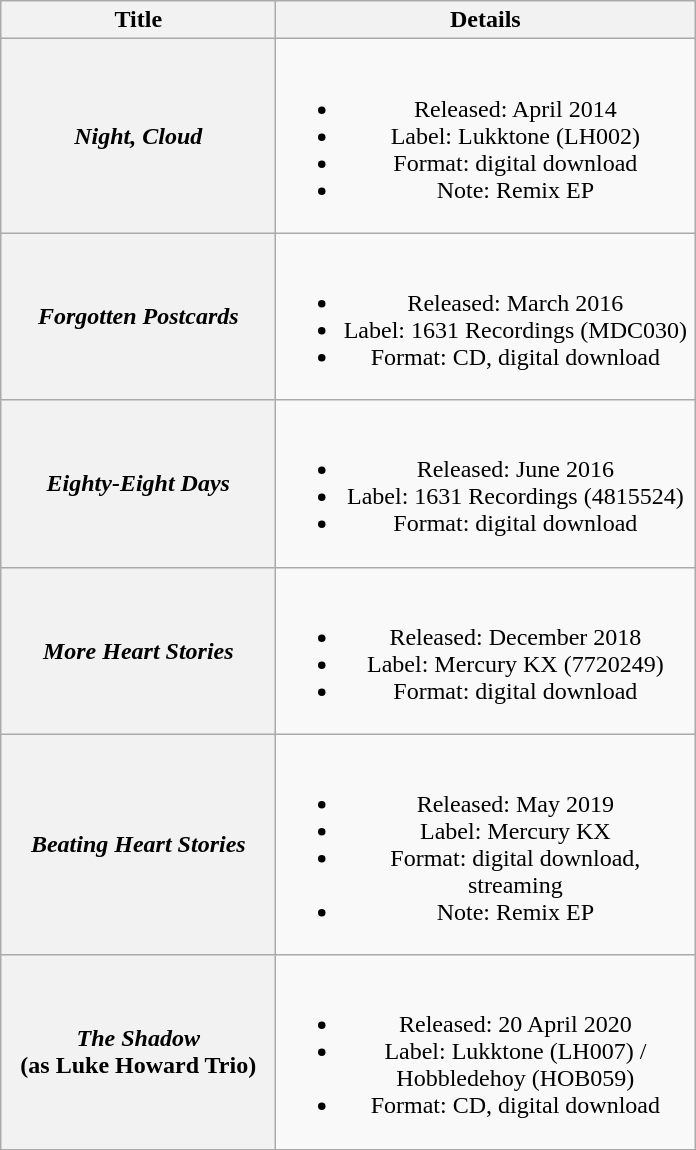<table class="wikitable plainrowheaders" style="text-align:center;" border="1">
<tr>
<th scope="col" style="width:11em;">Title</th>
<th scope="col" style="width:17em;">Details</th>
</tr>
<tr>
<th scope="row"><em>Night, Cloud</em></th>
<td><br><ul><li>Released: April 2014</li><li>Label: Lukktone (LH002)</li><li>Format: digital download</li><li>Note: Remix EP</li></ul></td>
</tr>
<tr>
<th scope="row"><em>Forgotten Postcards</em></th>
<td><br><ul><li>Released: March 2016</li><li>Label: 1631 Recordings (MDC030)</li><li>Format: CD, digital download</li></ul></td>
</tr>
<tr>
<th scope="row"><em>Eighty-Eight Days</em></th>
<td><br><ul><li>Released: June 2016</li><li>Label: 1631 Recordings (4815524)</li><li>Format: digital download</li></ul></td>
</tr>
<tr>
<th scope="row"><em>More Heart Stories</em></th>
<td><br><ul><li>Released: December 2018</li><li>Label: Mercury KX (7720249)</li><li>Format: digital download</li></ul></td>
</tr>
<tr>
<th scope="row"><em>Beating Heart Stories</em></th>
<td><br><ul><li>Released: May 2019</li><li>Label: Mercury KX</li><li>Format: digital download, streaming</li><li>Note: Remix EP</li></ul></td>
</tr>
<tr>
<th scope="row"><em>The Shadow</em> <br> (as Luke Howard Trio)</th>
<td><br><ul><li>Released: 20 April 2020</li><li>Label: Lukktone (LH007) / Hobbledehoy	(HOB059)</li><li>Format: CD, digital download</li></ul></td>
</tr>
<tr>
</tr>
</table>
